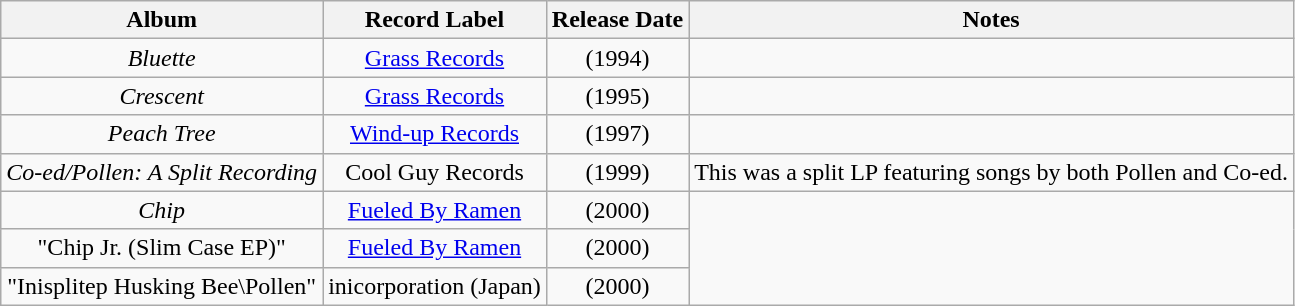<table class="wikitable" style="text-align:center">
<tr>
<th>Album</th>
<th>Record Label</th>
<th>Release Date</th>
<th>Notes</th>
</tr>
<tr>
<td><em>Bluette</em></td>
<td><a href='#'>Grass Records</a></td>
<td>(1994)</td>
<td></td>
</tr>
<tr>
<td><em>Crescent</em></td>
<td><a href='#'>Grass Records</a></td>
<td>(1995)</td>
<td></td>
</tr>
<tr>
<td><em>Peach Tree</em></td>
<td><a href='#'>Wind-up Records</a></td>
<td>(1997)</td>
<td></td>
</tr>
<tr>
<td><em>Co-ed/Pollen: A Split Recording</em></td>
<td>Cool Guy Records</td>
<td>(1999)</td>
<td>This was a split LP featuring songs by both Pollen and Co-ed.</td>
</tr>
<tr>
<td><em>Chip</em></td>
<td><a href='#'>Fueled By Ramen</a></td>
<td>(2000)</td>
</tr>
<tr>
<td>"Chip Jr. (Slim Case EP)"</td>
<td><a href='#'>Fueled By Ramen</a></td>
<td>(2000)</td>
</tr>
<tr>
<td>"Inisplitep Husking Bee\Pollen"</td>
<td>inicorporation (Japan)</td>
<td>(2000)</td>
</tr>
</table>
